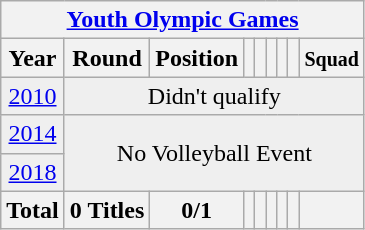<table class="wikitable" style="text-align: center;">
<tr>
<th colspan=9><a href='#'>Youth Olympic Games</a></th>
</tr>
<tr>
<th>Year</th>
<th>Round</th>
<th>Position</th>
<th></th>
<th></th>
<th></th>
<th></th>
<th></th>
<th><small>Squad</small></th>
</tr>
<tr bgcolor="efefef">
<td> <a href='#'>2010</a></td>
<td colspan=9>Didn't qualify</td>
</tr>
<tr bgcolor="efefef">
<td> <a href='#'>2014</a></td>
<td colspan=9 rowspan=2 align=center>No Volleyball Event</td>
</tr>
<tr bgcolor="efefef">
<td> <a href='#'>2018</a></td>
</tr>
<tr>
<th>Total</th>
<th>0 Titles</th>
<th>0/1</th>
<th></th>
<th></th>
<th></th>
<th></th>
<th></th>
<th></th>
</tr>
</table>
